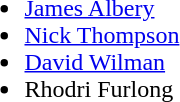<table>
<tr style="vertical-align:top">
<td><br><ul><li> <a href='#'>James Albery</a></li><li> <a href='#'>Nick Thompson</a></li><li> <a href='#'>David Wilman</a></li><li> Rhodri Furlong</li></ul></td>
</tr>
</table>
